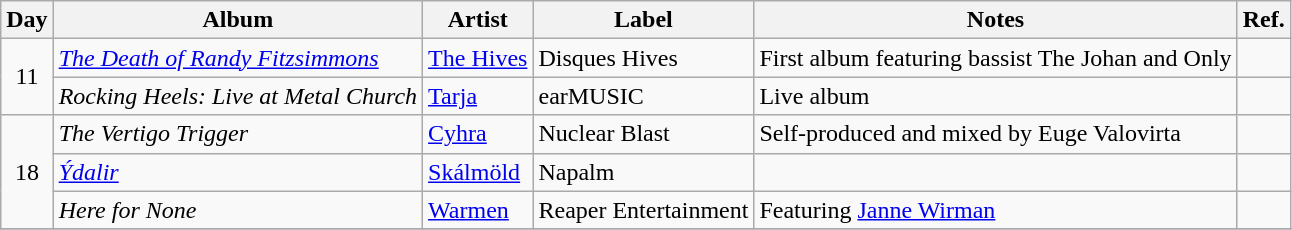<table class="wikitable">
<tr>
<th>Day</th>
<th>Album</th>
<th>Artist</th>
<th>Label</th>
<th>Notes</th>
<th>Ref.</th>
</tr>
<tr>
<td rowspan="2" style="text-align:center;">11</td>
<td><em><a href='#'>The Death of Randy Fitzsimmons</a></em></td>
<td><a href='#'>The Hives</a></td>
<td>Disques Hives</td>
<td>First album featuring bassist The Johan and Only</td>
<td></td>
</tr>
<tr>
<td><em>Rocking Heels: Live at Metal Church</em></td>
<td><a href='#'>Tarja</a></td>
<td>earMUSIC</td>
<td>Live album</td>
<td></td>
</tr>
<tr>
<td rowspan="3" style="text-align:center;">18</td>
<td><em>The Vertigo Trigger</em></td>
<td><a href='#'>Cyhra</a></td>
<td>Nuclear Blast</td>
<td>Self-produced and mixed by Euge Valovirta</td>
<td></td>
</tr>
<tr>
<td><em><a href='#'>Ýdalir</a></em></td>
<td><a href='#'>Skálmöld</a></td>
<td>Napalm</td>
<td></td>
<td></td>
</tr>
<tr>
<td><em>Here for None</em></td>
<td><a href='#'>Warmen</a></td>
<td>Reaper Entertainment</td>
<td>Featuring <a href='#'>Janne Wirman</a></td>
<td></td>
</tr>
<tr>
</tr>
</table>
